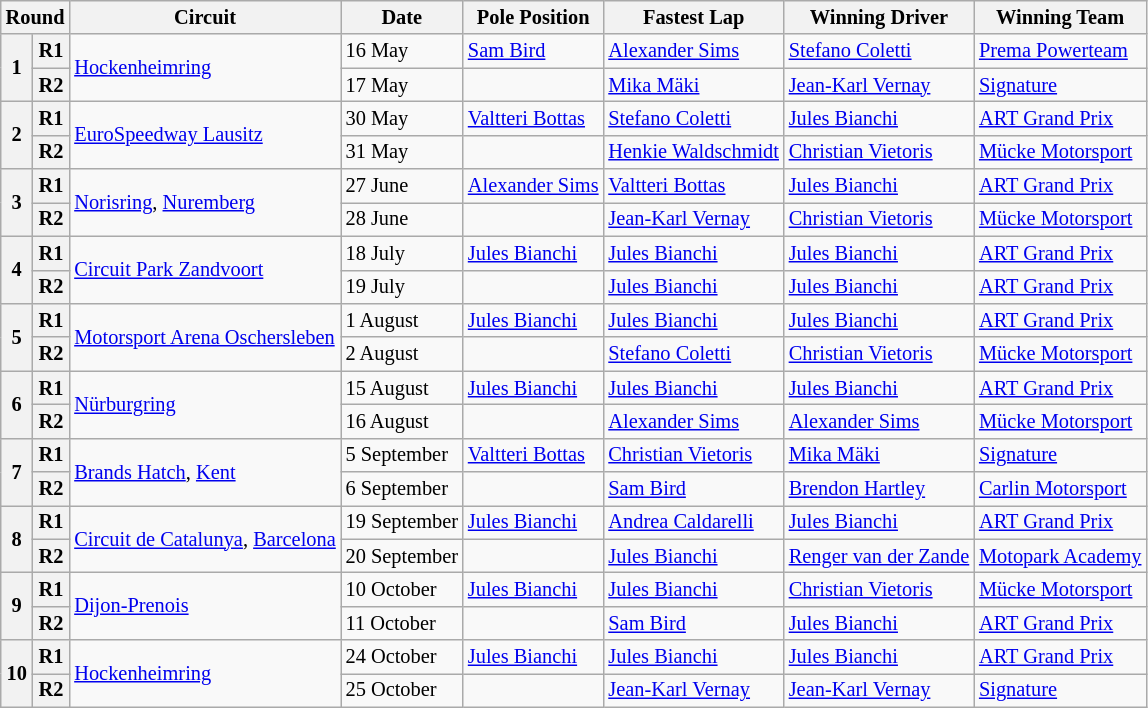<table class="wikitable" style="font-size: 85%">
<tr>
<th colspan=2>Round</th>
<th>Circuit</th>
<th>Date</th>
<th>Pole Position</th>
<th>Fastest Lap</th>
<th>Winning Driver</th>
<th>Winning Team</th>
</tr>
<tr>
<th rowspan=2>1</th>
<th>R1</th>
<td rowspan=2> <a href='#'>Hockenheimring</a></td>
<td>16 May</td>
<td> <a href='#'>Sam Bird</a></td>
<td> <a href='#'>Alexander Sims</a></td>
<td> <a href='#'>Stefano Coletti</a></td>
<td> <a href='#'>Prema Powerteam</a></td>
</tr>
<tr>
<th>R2</th>
<td>17 May</td>
<td></td>
<td> <a href='#'>Mika Mäki</a></td>
<td> <a href='#'>Jean-Karl Vernay</a></td>
<td> <a href='#'>Signature</a></td>
</tr>
<tr>
<th rowspan=2>2</th>
<th>R1</th>
<td rowspan=2> <a href='#'>EuroSpeedway Lausitz</a></td>
<td>30 May</td>
<td> <a href='#'>Valtteri Bottas</a></td>
<td> <a href='#'>Stefano Coletti</a></td>
<td> <a href='#'>Jules Bianchi</a></td>
<td> <a href='#'>ART Grand Prix</a></td>
</tr>
<tr>
<th>R2</th>
<td>31 May</td>
<td></td>
<td> <a href='#'>Henkie Waldschmidt</a></td>
<td> <a href='#'>Christian Vietoris</a></td>
<td> <a href='#'>Mücke Motorsport</a></td>
</tr>
<tr>
<th rowspan=2>3</th>
<th>R1</th>
<td rowspan=2> <a href='#'>Norisring</a>, <a href='#'>Nuremberg</a></td>
<td>27 June</td>
<td> <a href='#'>Alexander Sims</a></td>
<td> <a href='#'>Valtteri Bottas</a></td>
<td> <a href='#'>Jules Bianchi</a></td>
<td> <a href='#'>ART Grand Prix</a></td>
</tr>
<tr>
<th>R2</th>
<td>28 June</td>
<td></td>
<td> <a href='#'>Jean-Karl Vernay</a></td>
<td> <a href='#'>Christian Vietoris</a></td>
<td> <a href='#'>Mücke Motorsport</a></td>
</tr>
<tr>
<th rowspan=2>4</th>
<th>R1</th>
<td rowspan=2> <a href='#'>Circuit Park Zandvoort</a></td>
<td>18 July</td>
<td> <a href='#'>Jules Bianchi</a></td>
<td> <a href='#'>Jules Bianchi</a></td>
<td> <a href='#'>Jules Bianchi</a></td>
<td> <a href='#'>ART Grand Prix</a></td>
</tr>
<tr>
<th>R2</th>
<td>19 July</td>
<td></td>
<td> <a href='#'>Jules Bianchi</a></td>
<td> <a href='#'>Jules Bianchi</a></td>
<td> <a href='#'>ART Grand Prix</a></td>
</tr>
<tr>
<th rowspan=2>5</th>
<th>R1</th>
<td rowspan=2> <a href='#'>Motorsport Arena Oschersleben</a></td>
<td>1 August</td>
<td> <a href='#'>Jules Bianchi</a></td>
<td> <a href='#'>Jules Bianchi</a></td>
<td> <a href='#'>Jules Bianchi</a></td>
<td> <a href='#'>ART Grand Prix</a></td>
</tr>
<tr>
<th>R2</th>
<td>2 August</td>
<td></td>
<td> <a href='#'>Stefano Coletti</a></td>
<td> <a href='#'>Christian Vietoris</a></td>
<td> <a href='#'>Mücke Motorsport</a></td>
</tr>
<tr>
<th rowspan=2>6</th>
<th>R1</th>
<td rowspan=2> <a href='#'>Nürburgring</a></td>
<td>15 August</td>
<td> <a href='#'>Jules Bianchi</a></td>
<td> <a href='#'>Jules Bianchi</a></td>
<td> <a href='#'>Jules Bianchi</a></td>
<td> <a href='#'>ART Grand Prix</a></td>
</tr>
<tr>
<th>R2</th>
<td>16 August</td>
<td></td>
<td> <a href='#'>Alexander Sims</a></td>
<td> <a href='#'>Alexander Sims</a></td>
<td> <a href='#'>Mücke Motorsport</a></td>
</tr>
<tr>
<th rowspan=2>7</th>
<th>R1</th>
<td rowspan=2> <a href='#'>Brands Hatch</a>, <a href='#'>Kent</a></td>
<td>5 September</td>
<td> <a href='#'>Valtteri Bottas</a></td>
<td> <a href='#'>Christian Vietoris</a></td>
<td> <a href='#'>Mika Mäki</a></td>
<td> <a href='#'>Signature</a></td>
</tr>
<tr>
<th>R2</th>
<td>6 September</td>
<td></td>
<td> <a href='#'>Sam Bird</a></td>
<td> <a href='#'>Brendon Hartley</a></td>
<td> <a href='#'>Carlin Motorsport</a></td>
</tr>
<tr>
<th rowspan=2>8</th>
<th>R1</th>
<td rowspan=2> <a href='#'>Circuit de Catalunya</a>, <a href='#'>Barcelona</a></td>
<td>19 September</td>
<td> <a href='#'>Jules Bianchi</a></td>
<td> <a href='#'>Andrea Caldarelli</a></td>
<td> <a href='#'>Jules Bianchi</a></td>
<td> <a href='#'>ART Grand Prix</a></td>
</tr>
<tr>
<th>R2</th>
<td>20 September</td>
<td></td>
<td> <a href='#'>Jules Bianchi</a></td>
<td> <a href='#'>Renger van der Zande</a></td>
<td> <a href='#'>Motopark Academy</a></td>
</tr>
<tr>
<th rowspan=2>9</th>
<th>R1</th>
<td rowspan=2> <a href='#'>Dijon-Prenois</a></td>
<td>10 October</td>
<td> <a href='#'>Jules Bianchi</a></td>
<td> <a href='#'>Jules Bianchi</a></td>
<td> <a href='#'>Christian Vietoris</a></td>
<td> <a href='#'>Mücke Motorsport</a></td>
</tr>
<tr>
<th>R2</th>
<td>11 October</td>
<td></td>
<td> <a href='#'>Sam Bird</a></td>
<td> <a href='#'>Jules Bianchi</a></td>
<td> <a href='#'>ART Grand Prix</a></td>
</tr>
<tr>
<th rowspan=2>10</th>
<th>R1</th>
<td rowspan=2> <a href='#'>Hockenheimring</a></td>
<td>24 October</td>
<td> <a href='#'>Jules Bianchi</a></td>
<td> <a href='#'>Jules Bianchi</a></td>
<td> <a href='#'>Jules Bianchi</a></td>
<td> <a href='#'>ART Grand Prix</a></td>
</tr>
<tr>
<th>R2</th>
<td>25 October</td>
<td></td>
<td> <a href='#'>Jean-Karl Vernay</a></td>
<td> <a href='#'>Jean-Karl Vernay</a></td>
<td> <a href='#'>Signature</a></td>
</tr>
</table>
